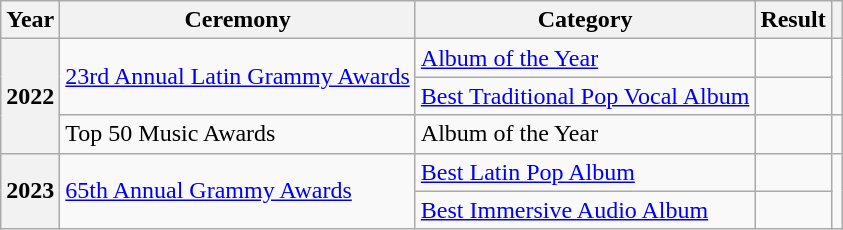<table class="wikitable plainrowheaders">
<tr>
<th scope="col">Year</th>
<th scope="col">Ceremony</th>
<th scope="col">Category</th>
<th scope="col">Result</th>
<th scope="col" class="unsortable"></th>
</tr>
<tr>
<th scope="row" rowspan="3" align="center">2022</th>
<td rowspan="2"><a href='#'>23rd Annual Latin Grammy Awards</a></td>
<td><a href='#'>Album of the Year</a></td>
<td></td>
<td rowspan="2" align="center"></td>
</tr>
<tr>
<td><a href='#'>Best Traditional Pop Vocal Album</a></td>
<td></td>
</tr>
<tr>
<td>Top 50 Music Awards</td>
<td>Album of the Year</td>
<td></td>
<td align="center"></td>
</tr>
<tr>
<th scope="row" rowspan="2" align="center">2023</th>
<td rowspan="2"><a href='#'>65th Annual Grammy Awards</a></td>
<td><a href='#'>Best Latin Pop Album</a></td>
<td></td>
<td rowspan="2" align="center"></td>
</tr>
<tr>
<td><a href='#'>Best Immersive Audio Album</a></td>
<td></td>
</tr>
</table>
